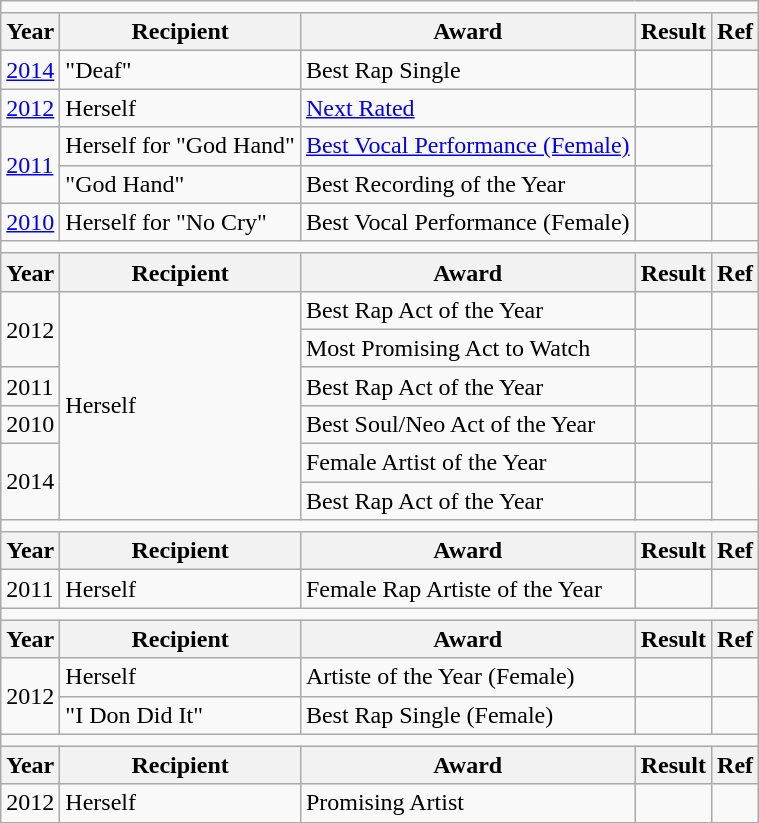<table class ="wikitable">
<tr>
<td colspan="5" style="font-size:110%"></td>
</tr>
<tr>
<th>Year</th>
<th>Recipient</th>
<th>Award</th>
<th>Result</th>
<th>Ref</th>
</tr>
<tr>
<td><a href='#'>2014</a></td>
<td>"Deaf"</td>
<td>Best Rap Single</td>
<td></td>
<td></td>
</tr>
<tr>
<td><a href='#'>2012</a></td>
<td>Herself</td>
<td><a href='#'>Next Rated</a></td>
<td></td>
<td></td>
</tr>
<tr>
<td rowspan="2"><a href='#'>2011</a></td>
<td>Herself for "God Hand"</td>
<td><a href='#'>Best Vocal Performance (Female)</a></td>
<td></td>
<td rowspan="2"></td>
</tr>
<tr>
<td>"God Hand"</td>
<td>Best Recording of the Year</td>
<td></td>
</tr>
<tr>
<td><a href='#'>2010</a></td>
<td>Herself for "No Cry"</td>
<td>Best Vocal Performance (Female)</td>
<td></td>
<td></td>
</tr>
<tr>
<td colspan="5" style="font-size:110%"></td>
</tr>
<tr>
<th>Year</th>
<th>Recipient</th>
<th>Award</th>
<th>Result</th>
<th>Ref</th>
</tr>
<tr>
<td rowspan="2">2012</td>
<td rowspan="6">Herself</td>
<td>Best Rap Act of the Year</td>
<td></td>
<td></td>
</tr>
<tr>
<td>Most Promising Act to Watch</td>
<td></td>
<td></td>
</tr>
<tr>
<td>2011</td>
<td>Best Rap Act of the Year</td>
<td></td>
<td></td>
</tr>
<tr>
<td>2010</td>
<td>Best Soul/Neo Act of the Year</td>
<td></td>
<td></td>
</tr>
<tr>
<td rowspan="2">2014</td>
<td>Female Artist of the Year</td>
<td></td>
<td rowspan="2"></td>
</tr>
<tr>
<td>Best Rap Act of the Year</td>
<td></td>
</tr>
<tr>
<td colspan="5" style="font-size:110%"></td>
</tr>
<tr>
<th>Year</th>
<th>Recipient</th>
<th>Award</th>
<th>Result</th>
<th>Ref</th>
</tr>
<tr>
<td>2011</td>
<td>Herself</td>
<td>Female Rap Artiste of the Year</td>
<td></td>
<td></td>
</tr>
<tr>
<td colspan="5" style="font-size:110%"></td>
</tr>
<tr>
<th>Year</th>
<th>Recipient</th>
<th>Award</th>
<th>Result</th>
<th>Ref</th>
</tr>
<tr>
<td rowspan="2">2012</td>
<td>Herself</td>
<td>Artiste of the Year (Female)</td>
<td></td>
<td></td>
</tr>
<tr>
<td>"I Don Did It"</td>
<td>Best Rap Single (Female)</td>
<td></td>
<td></td>
</tr>
<tr>
<td colspan="5" style="font-size:110%"></td>
</tr>
<tr>
<th>Year</th>
<th>Recipient</th>
<th>Award</th>
<th>Result</th>
<th>Ref</th>
</tr>
<tr>
<td>2012</td>
<td>Herself</td>
<td>Promising Artist</td>
<td></td>
<td></td>
</tr>
</table>
